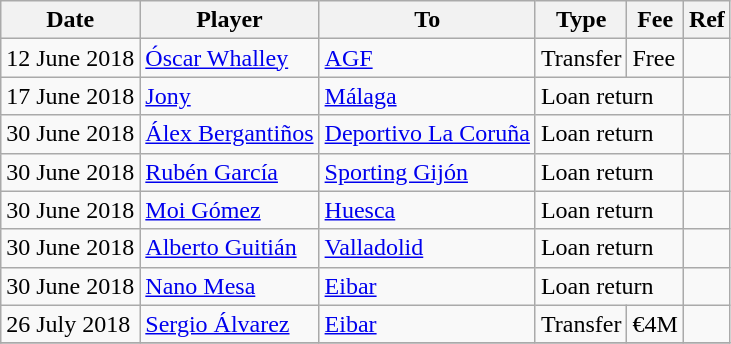<table class="wikitable">
<tr>
<th>Date</th>
<th>Player</th>
<th>To</th>
<th>Type</th>
<th>Fee</th>
<th>Ref</th>
</tr>
<tr>
<td>12 June 2018</td>
<td> <a href='#'>Óscar Whalley</a></td>
<td> <a href='#'>AGF</a></td>
<td>Transfer</td>
<td>Free</td>
<td></td>
</tr>
<tr>
<td>17 June 2018</td>
<td> <a href='#'>Jony</a></td>
<td> <a href='#'>Málaga</a></td>
<td colspan=2>Loan return</td>
<td></td>
</tr>
<tr>
<td>30 June 2018</td>
<td> <a href='#'>Álex Bergantiños</a></td>
<td> <a href='#'>Deportivo La Coruña</a></td>
<td colspan=2>Loan return</td>
<td></td>
</tr>
<tr>
<td>30 June 2018</td>
<td> <a href='#'>Rubén García</a></td>
<td> <a href='#'>Sporting Gijón</a></td>
<td colspan=2>Loan return</td>
<td></td>
</tr>
<tr>
<td>30 June 2018</td>
<td> <a href='#'>Moi Gómez</a></td>
<td> <a href='#'>Huesca</a></td>
<td colspan=2>Loan return</td>
<td></td>
</tr>
<tr>
<td>30 June 2018</td>
<td> <a href='#'>Alberto Guitián</a></td>
<td> <a href='#'>Valladolid</a></td>
<td colspan=2>Loan return</td>
<td></td>
</tr>
<tr>
<td>30 June 2018</td>
<td> <a href='#'>Nano Mesa</a></td>
<td> <a href='#'>Eibar</a></td>
<td colspan=2>Loan return</td>
<td></td>
</tr>
<tr>
<td>26 July 2018</td>
<td> <a href='#'>Sergio Álvarez</a></td>
<td> <a href='#'>Eibar</a></td>
<td>Transfer</td>
<td>€4M</td>
<td></td>
</tr>
<tr>
</tr>
</table>
